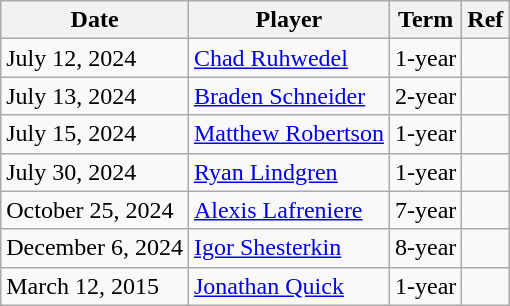<table class="wikitable">
<tr>
<th>Date</th>
<th>Player</th>
<th>Term</th>
<th>Ref</th>
</tr>
<tr>
<td>July 12, 2024</td>
<td><a href='#'>Chad Ruhwedel</a></td>
<td>1-year</td>
<td></td>
</tr>
<tr>
<td>July 13, 2024</td>
<td><a href='#'>Braden Schneider</a></td>
<td>2-year</td>
<td></td>
</tr>
<tr>
<td>July 15, 2024</td>
<td><a href='#'>Matthew Robertson</a></td>
<td>1-year</td>
<td></td>
</tr>
<tr>
<td>July 30, 2024</td>
<td><a href='#'>Ryan Lindgren</a></td>
<td>1-year</td>
<td></td>
</tr>
<tr>
<td>October 25, 2024</td>
<td><a href='#'>Alexis Lafreniere</a></td>
<td>7-year</td>
<td></td>
</tr>
<tr>
<td>December 6, 2024</td>
<td><a href='#'>Igor Shesterkin</a></td>
<td>8-year</td>
<td></td>
</tr>
<tr>
<td>March 12, 2015</td>
<td><a href='#'>Jonathan Quick</a></td>
<td>1-year</td>
<td></td>
</tr>
</table>
